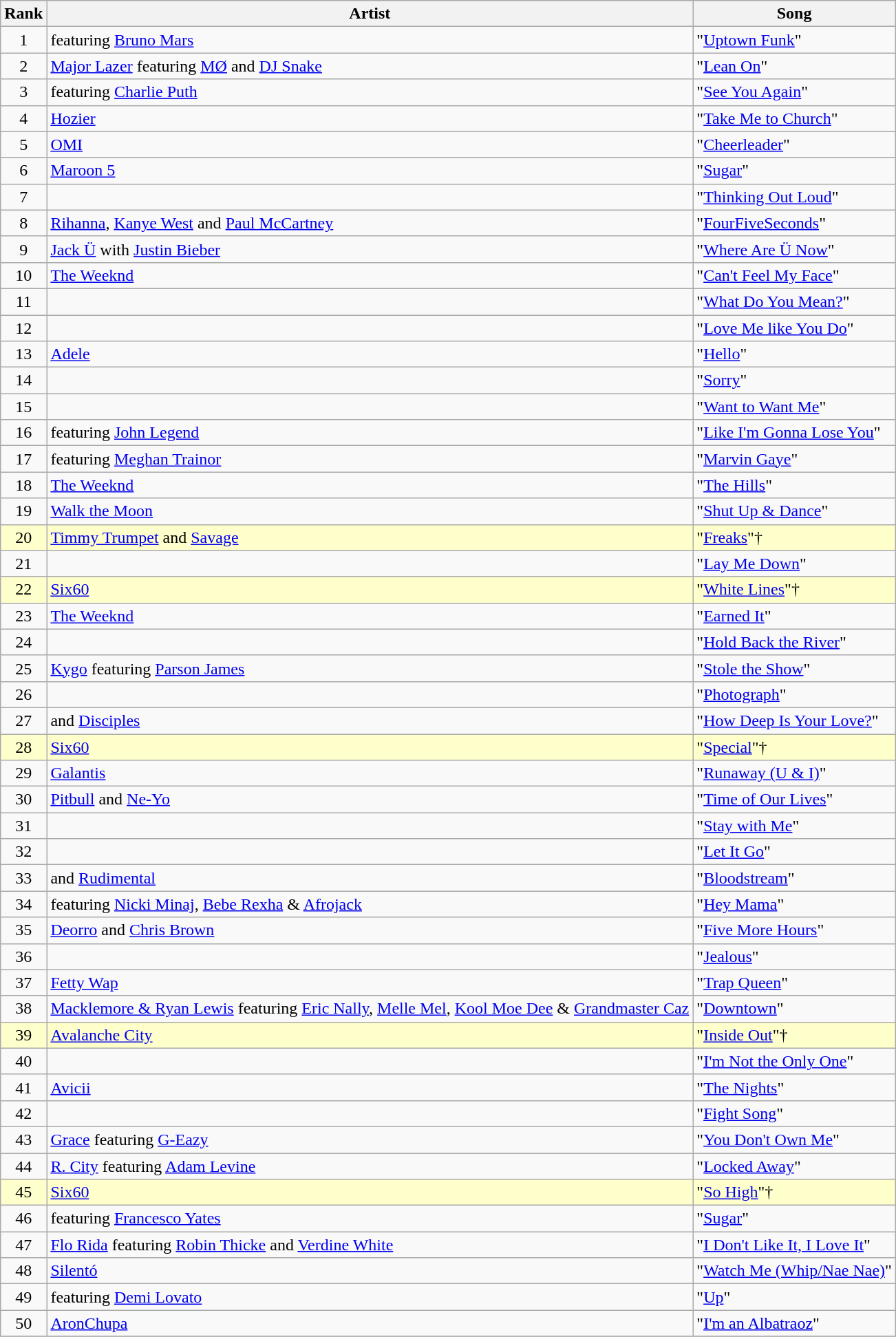<table class="wikitable sortable">
<tr>
<th>Rank</th>
<th>Artist</th>
<th>Song</th>
</tr>
<tr>
<td align="center">1</td>
<td> featuring <a href='#'>Bruno Mars</a></td>
<td>"<a href='#'>Uptown Funk</a>"</td>
</tr>
<tr>
<td align="center">2</td>
<td><a href='#'>Major Lazer</a> featuring <a href='#'>MØ</a> and <a href='#'>DJ Snake</a></td>
<td>"<a href='#'>Lean On</a>"</td>
</tr>
<tr>
<td align="center">3</td>
<td>  featuring <a href='#'>Charlie Puth</a></td>
<td>"<a href='#'>See You Again</a>"</td>
</tr>
<tr>
<td align="center">4</td>
<td><a href='#'>Hozier</a></td>
<td>"<a href='#'>Take Me to Church</a>"</td>
</tr>
<tr>
<td align="center">5</td>
<td><a href='#'>OMI</a></td>
<td>"<a href='#'>Cheerleader</a>"</td>
</tr>
<tr>
<td align="center">6</td>
<td><a href='#'>Maroon 5</a></td>
<td>"<a href='#'>Sugar</a>"</td>
</tr>
<tr>
<td align="center">7</td>
<td></td>
<td>"<a href='#'>Thinking Out Loud</a>"</td>
</tr>
<tr>
<td align="center">8</td>
<td><a href='#'>Rihanna</a>, <a href='#'>Kanye West</a> and <a href='#'>Paul McCartney</a></td>
<td>"<a href='#'>FourFiveSeconds</a>"</td>
</tr>
<tr>
<td align="center">9</td>
<td><a href='#'>Jack Ü</a> with <a href='#'>Justin Bieber</a></td>
<td>"<a href='#'>Where Are Ü Now</a>"</td>
</tr>
<tr>
<td align="center">10</td>
<td><a href='#'>The Weeknd</a></td>
<td>"<a href='#'>Can't Feel My Face</a>"</td>
</tr>
<tr>
<td align="center">11</td>
<td></td>
<td>"<a href='#'>What Do You Mean?</a>"</td>
</tr>
<tr>
<td align="center">12</td>
<td></td>
<td>"<a href='#'>Love Me like You Do</a>"</td>
</tr>
<tr>
<td align="center">13</td>
<td><a href='#'>Adele</a></td>
<td>"<a href='#'>Hello</a>"</td>
</tr>
<tr>
<td align="center">14</td>
<td></td>
<td>"<a href='#'>Sorry</a>"</td>
</tr>
<tr>
<td align="center">15</td>
<td></td>
<td>"<a href='#'>Want to Want Me</a>"</td>
</tr>
<tr>
<td align="center">16</td>
<td> featuring <a href='#'>John Legend</a></td>
<td>"<a href='#'>Like I'm Gonna Lose You</a>"</td>
</tr>
<tr>
<td align="center">17</td>
<td> featuring <a href='#'>Meghan Trainor</a></td>
<td>"<a href='#'>Marvin Gaye</a>"</td>
</tr>
<tr>
<td align="center">18</td>
<td><a href='#'>The Weeknd</a></td>
<td>"<a href='#'>The Hills</a>"</td>
</tr>
<tr>
<td align="center">19</td>
<td><a href='#'>Walk the Moon</a></td>
<td>"<a href='#'>Shut Up & Dance</a>"</td>
</tr>
<tr bgcolor="#FFFFCC">
<td align="center">20</td>
<td><a href='#'>Timmy Trumpet</a> and <a href='#'>Savage</a></td>
<td>"<a href='#'>Freaks</a>"†</td>
</tr>
<tr>
<td align="center">21</td>
<td></td>
<td>"<a href='#'>Lay Me Down</a>"</td>
</tr>
<tr bgcolor="#FFFFCC">
<td align="center">22</td>
<td><a href='#'>Six60</a></td>
<td>"<a href='#'>White Lines</a>"†</td>
</tr>
<tr>
<td align="center">23</td>
<td><a href='#'>The Weeknd</a></td>
<td>"<a href='#'>Earned It</a>"</td>
</tr>
<tr>
<td align="center">24</td>
<td></td>
<td>"<a href='#'>Hold Back the River</a>"</td>
</tr>
<tr>
<td align="center">25</td>
<td><a href='#'>Kygo</a> featuring <a href='#'>Parson James</a></td>
<td>"<a href='#'>Stole the Show</a>"</td>
</tr>
<tr>
<td align="center">26</td>
<td></td>
<td>"<a href='#'>Photograph</a>"</td>
</tr>
<tr>
<td align="center">27</td>
<td> and <a href='#'>Disciples</a></td>
<td>"<a href='#'>How Deep Is Your Love?</a>"</td>
</tr>
<tr bgcolor="#FFFFCC">
<td align="center">28</td>
<td><a href='#'>Six60</a></td>
<td>"<a href='#'>Special</a>"†</td>
</tr>
<tr>
<td align="center">29</td>
<td><a href='#'>Galantis</a></td>
<td>"<a href='#'>Runaway (U & I)</a>"</td>
</tr>
<tr>
<td align="center">30</td>
<td><a href='#'>Pitbull</a> and <a href='#'>Ne-Yo</a></td>
<td>"<a href='#'>Time of Our Lives</a>"</td>
</tr>
<tr>
<td align="center">31</td>
<td></td>
<td>"<a href='#'>Stay with Me</a>"</td>
</tr>
<tr>
<td align="center">32</td>
<td></td>
<td>"<a href='#'>Let It Go</a>"</td>
</tr>
<tr>
<td align="center">33</td>
<td> and <a href='#'>Rudimental</a></td>
<td>"<a href='#'>Bloodstream</a>"</td>
</tr>
<tr>
<td align="center">34</td>
<td> featuring <a href='#'>Nicki Minaj</a>, <a href='#'>Bebe Rexha</a> & <a href='#'>Afrojack</a></td>
<td>"<a href='#'>Hey Mama</a>"</td>
</tr>
<tr>
<td align="center">35</td>
<td><a href='#'>Deorro</a> and <a href='#'>Chris Brown</a></td>
<td>"<a href='#'>Five More Hours</a>"</td>
</tr>
<tr>
<td align="center">36</td>
<td></td>
<td>"<a href='#'>Jealous</a>"</td>
</tr>
<tr>
<td align="center">37</td>
<td><a href='#'>Fetty Wap</a></td>
<td>"<a href='#'>Trap Queen</a>"</td>
</tr>
<tr>
<td align="center">38</td>
<td><a href='#'>Macklemore & Ryan Lewis</a> featuring <a href='#'>Eric Nally</a>, <a href='#'>Melle Mel</a>, <a href='#'>Kool Moe Dee</a> & <a href='#'>Grandmaster Caz</a></td>
<td>"<a href='#'>Downtown</a>"</td>
</tr>
<tr bgcolor="#FFFFCC">
<td align="center">39</td>
<td><a href='#'>Avalanche City</a></td>
<td>"<a href='#'>Inside Out</a>"†</td>
</tr>
<tr>
<td align="center">40</td>
<td></td>
<td>"<a href='#'>I'm Not the Only One</a>"</td>
</tr>
<tr>
<td align="center">41</td>
<td><a href='#'>Avicii</a></td>
<td>"<a href='#'>The Nights</a>"</td>
</tr>
<tr>
<td align="center">42</td>
<td></td>
<td>"<a href='#'>Fight Song</a>"</td>
</tr>
<tr>
<td align="center">43</td>
<td><a href='#'>Grace</a> featuring <a href='#'>G-Eazy</a></td>
<td>"<a href='#'>You Don't Own Me</a>"</td>
</tr>
<tr>
<td align="center">44</td>
<td><a href='#'>R. City</a>  featuring <a href='#'>Adam Levine</a></td>
<td>"<a href='#'>Locked Away</a>"</td>
</tr>
<tr bgcolor="#FFFFCC">
<td align="center">45</td>
<td><a href='#'>Six60</a></td>
<td>"<a href='#'>So High</a>"†</td>
</tr>
<tr>
<td align="center">46</td>
<td> featuring <a href='#'>Francesco Yates</a></td>
<td>"<a href='#'>Sugar</a>"</td>
</tr>
<tr>
<td align="center">47</td>
<td><a href='#'>Flo Rida</a> featuring <a href='#'>Robin Thicke</a> and <a href='#'>Verdine White</a></td>
<td>"<a href='#'>I Don't Like It, I Love It</a>"</td>
</tr>
<tr>
<td align="center">48</td>
<td><a href='#'>Silentó</a></td>
<td>"<a href='#'>Watch Me (Whip/Nae Nae)</a>"</td>
</tr>
<tr>
<td align="center">49</td>
<td> featuring <a href='#'>Demi Lovato</a></td>
<td>"<a href='#'>Up</a>"</td>
</tr>
<tr>
<td align="center">50</td>
<td><a href='#'>AronChupa</a></td>
<td>"<a href='#'>I'm an Albatraoz</a>"</td>
</tr>
<tr>
</tr>
</table>
